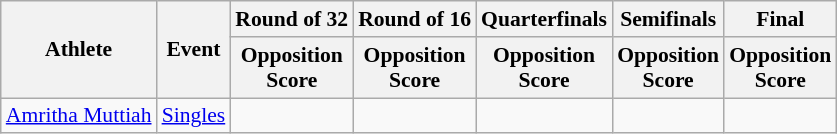<table class=wikitable style="font-size:90%">
<tr>
<th rowspan="2">Athlete</th>
<th rowspan="2">Event</th>
<th>Round of 32</th>
<th>Round of 16</th>
<th>Quarterfinals</th>
<th>Semifinals</th>
<th>Final</th>
</tr>
<tr>
<th>Opposition<br>Score</th>
<th>Opposition<br>Score</th>
<th>Opposition<br>Score</th>
<th>Opposition<br>Score</th>
<th>Opposition<br>Score</th>
</tr>
<tr>
<td><a href='#'>Amritha Muttiah</a></td>
<td><a href='#'>Singles</a></td>
<td></td>
<td></td>
<td></td>
<td></td>
<td></td>
</tr>
</table>
